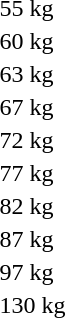<table>
<tr>
<td rowspan=1>55 kg<br></td>
<td rowspan=1></td>
<td rowspan=1></td>
<td></td>
</tr>
<tr>
<td rowspan=2>60 kg<br></td>
<td rowspan=2></td>
<td rowspan=2></td>
<td></td>
</tr>
<tr>
<td></td>
</tr>
<tr>
<td rowspan=2>63 kg<br></td>
<td rowspan=2></td>
<td rowspan=2></td>
<td></td>
</tr>
<tr>
<td></td>
</tr>
<tr>
<td rowspan=2>67 kg<br></td>
<td rowspan=2></td>
<td rowspan=2></td>
<td></td>
</tr>
<tr>
<td></td>
</tr>
<tr>
<td rowspan=1>72 kg<br></td>
<td rowspan=1></td>
<td rowspan=1></td>
<td></td>
</tr>
<tr>
<td rowspan=2>77 kg<br></td>
<td rowspan=2></td>
<td rowspan=2></td>
<td></td>
</tr>
<tr>
<td></td>
</tr>
<tr>
<td rowspan=2>82 kg<br></td>
<td rowspan=2></td>
<td rowspan=2></td>
<td></td>
</tr>
<tr>
<td></td>
</tr>
<tr>
<td rowspan=2>87 kg<br></td>
<td rowspan=2></td>
<td rowspan=2></td>
<td></td>
</tr>
<tr>
<td></td>
</tr>
<tr>
<td rowspan=2>97 kg<br></td>
<td rowspan=2></td>
<td rowspan=2></td>
<td></td>
</tr>
<tr>
<td></td>
</tr>
<tr>
<td rowspan=2>130 kg<br></td>
<td rowspan=2></td>
<td rowspan=2></td>
<td></td>
</tr>
<tr>
<td></td>
</tr>
</table>
